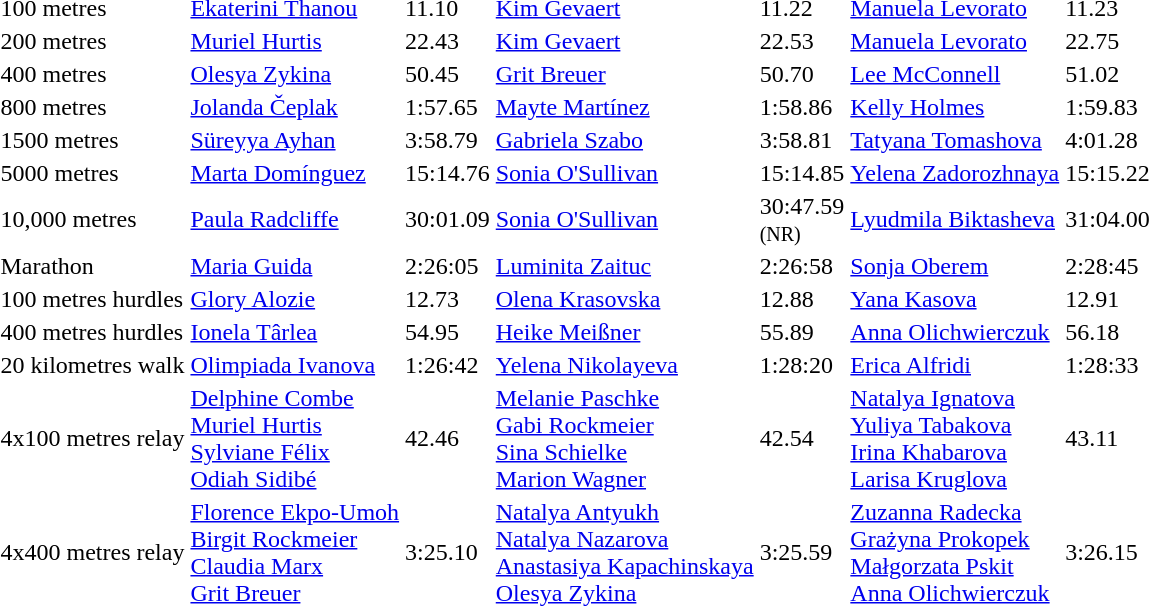<table>
<tr>
<td>100 metres<br></td>
<td><a href='#'>Ekaterini Thanou</a><br></td>
<td>11.10</td>
<td><a href='#'>Kim Gevaert</a><br></td>
<td>11.22</td>
<td><a href='#'>Manuela Levorato</a><br></td>
<td>11.23</td>
</tr>
<tr>
<td>200 metres<br></td>
<td><a href='#'>Muriel Hurtis</a><br></td>
<td>22.43</td>
<td><a href='#'>Kim Gevaert</a><br></td>
<td>22.53</td>
<td><a href='#'>Manuela Levorato</a><br></td>
<td>22.75</td>
</tr>
<tr>
<td>400 metres<br></td>
<td><a href='#'>Olesya Zykina</a><br></td>
<td>50.45</td>
<td><a href='#'>Grit Breuer</a><br></td>
<td>50.70</td>
<td><a href='#'>Lee McConnell</a><br></td>
<td>51.02</td>
</tr>
<tr>
<td>800 metres<br></td>
<td><a href='#'>Jolanda Čeplak</a><br></td>
<td>1:57.65</td>
<td><a href='#'>Mayte Martínez</a><br></td>
<td>1:58.86</td>
<td><a href='#'>Kelly Holmes</a><br></td>
<td>1:59.83</td>
</tr>
<tr>
<td>1500 metres<br></td>
<td><a href='#'>Süreyya Ayhan</a><br></td>
<td>3:58.79</td>
<td><a href='#'>Gabriela Szabo</a><br></td>
<td>3:58.81</td>
<td><a href='#'>Tatyana Tomashova</a><br></td>
<td>4:01.28</td>
</tr>
<tr>
<td>5000 metres<br></td>
<td><a href='#'>Marta Domínguez</a><br></td>
<td>15:14.76</td>
<td><a href='#'>Sonia O'Sullivan</a><br></td>
<td>15:14.85</td>
<td><a href='#'>Yelena Zadorozhnaya</a><br></td>
<td>15:15.22</td>
</tr>
<tr>
<td>10,000 metres<br></td>
<td><a href='#'>Paula Radcliffe</a><br></td>
<td>30:01.09</td>
<td><a href='#'>Sonia O'Sullivan</a><br></td>
<td>30:47.59<br><small>(NR)</small></td>
<td><a href='#'>Lyudmila Biktasheva</a><br></td>
<td>31:04.00</td>
</tr>
<tr>
<td>Marathon<br></td>
<td><a href='#'>Maria Guida</a><br></td>
<td>2:26:05</td>
<td><a href='#'>Luminita Zaituc</a><br></td>
<td>2:26:58</td>
<td><a href='#'>Sonja Oberem</a><br></td>
<td>2:28:45</td>
</tr>
<tr>
<td>100 metres hurdles<br></td>
<td><a href='#'>Glory Alozie</a><br></td>
<td>12.73</td>
<td><a href='#'>Olena Krasovska</a><br></td>
<td>12.88</td>
<td><a href='#'>Yana Kasova</a><br></td>
<td>12.91</td>
</tr>
<tr>
<td>400 metres hurdles<br></td>
<td><a href='#'>Ionela Târlea</a><br></td>
<td>54.95</td>
<td><a href='#'>Heike Meißner</a><br></td>
<td>55.89</td>
<td><a href='#'>Anna Olichwierczuk</a><br></td>
<td>56.18</td>
</tr>
<tr>
<td>20 kilometres walk<br></td>
<td><a href='#'>Olimpiada Ivanova</a><br></td>
<td>1:26:42</td>
<td><a href='#'>Yelena Nikolayeva</a><br></td>
<td>1:28:20</td>
<td><a href='#'>Erica Alfridi</a><br></td>
<td>1:28:33</td>
</tr>
<tr>
<td>4x100 metres relay<br></td>
<td><a href='#'>Delphine Combe</a> <br> <a href='#'>Muriel Hurtis</a> <br> <a href='#'>Sylviane Félix</a> <br> <a href='#'>Odiah Sidibé</a><br></td>
<td>42.46</td>
<td><a href='#'>Melanie Paschke</a> <br> <a href='#'>Gabi Rockmeier</a> <br> <a href='#'>Sina Schielke</a> <br> <a href='#'>Marion Wagner</a><br></td>
<td>42.54</td>
<td><a href='#'>Natalya Ignatova</a> <br> <a href='#'>Yuliya Tabakova</a> <br> <a href='#'>Irina Khabarova</a> <br> <a href='#'>Larisa Kruglova</a><br></td>
<td>43.11</td>
</tr>
<tr>
<td>4x400 metres relay<br></td>
<td><a href='#'>Florence Ekpo-Umoh</a> <br> <a href='#'>Birgit Rockmeier</a> <br> <a href='#'>Claudia Marx</a> <br> <a href='#'>Grit Breuer</a><br>  </td>
<td>3:25.10</td>
<td><a href='#'>Natalya Antyukh</a> <br> <a href='#'>Natalya Nazarova</a> <br> <a href='#'>Anastasiya Kapachinskaya</a> <br> <a href='#'>Olesya Zykina</a><br> </td>
<td>3:25.59</td>
<td><a href='#'>Zuzanna Radecka</a> <br> <a href='#'>Grażyna Prokopek</a> <br> <a href='#'>Małgorzata Pskit</a> <br> <a href='#'>Anna Olichwierczuk</a><br> </td>
<td>3:26.15</td>
</tr>
</table>
